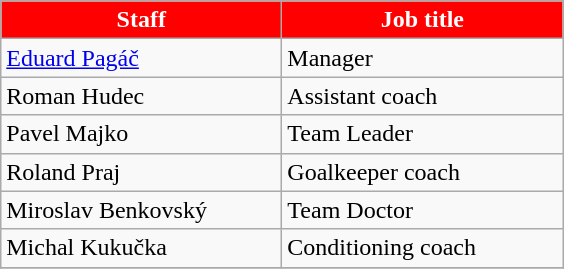<table class="wikitable">
<tr>
<th style="color:white; background:#FF0000;" width=180>Staff</th>
<th style="color:white; background:#FF0000;" width=180>Job title</th>
</tr>
<tr>
<td> <a href='#'>Eduard Pagáč</a></td>
<td>Manager</td>
</tr>
<tr>
<td> Roman Hudec</td>
<td>Assistant coach</td>
</tr>
<tr>
<td> Pavel Majko</td>
<td>Team Leader</td>
</tr>
<tr>
<td> Roland Praj</td>
<td>Goalkeeper coach</td>
</tr>
<tr>
<td> Miroslav Benkovský</td>
<td>Team Doctor</td>
</tr>
<tr>
<td> Michal Kukučka</td>
<td>Conditioning coach</td>
</tr>
<tr>
</tr>
</table>
